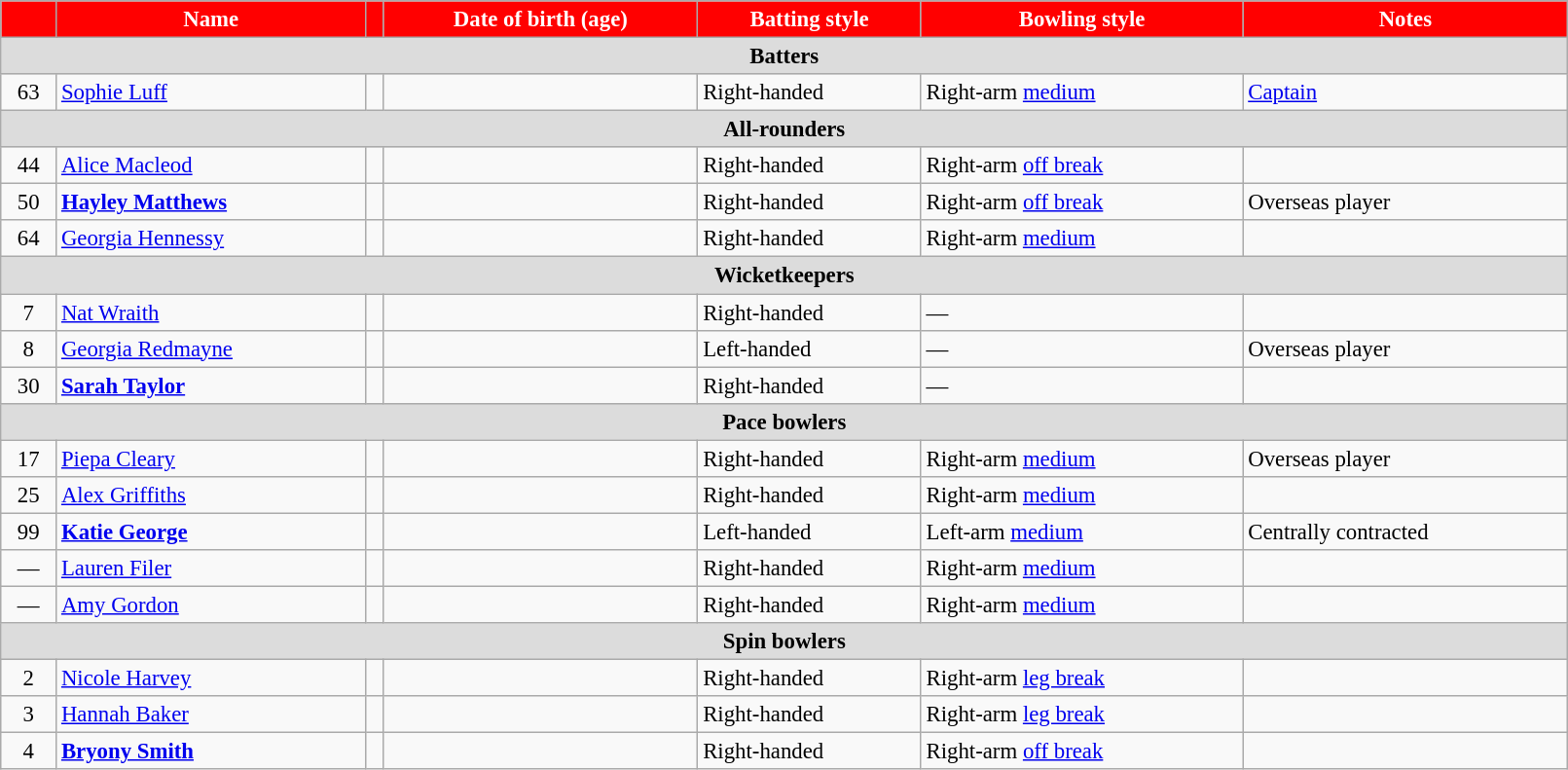<table class="wikitable" style="font-size:95%" width="85%">
<tr>
<th style="background:red; color:white"></th>
<th style="background:red; color:white">Name</th>
<th style="background:red; color:white"></th>
<th style="background:red; color:white">Date of birth (age)</th>
<th style="background:red; color:white">Batting style</th>
<th style="background:red; color:white">Bowling style</th>
<th style="background:red; color:white">Notes</th>
</tr>
<tr>
<th colspan="7" style="background: #DCDCDC" align=right>Batters</th>
</tr>
<tr>
<td style="text-align:center">63</td>
<td><a href='#'>Sophie Luff</a></td>
<td style="text-align:center"></td>
<td></td>
<td>Right-handed</td>
<td>Right-arm <a href='#'>medium</a></td>
<td><a href='#'>Captain</a></td>
</tr>
<tr>
<th colspan="7" style="background: #DCDCDC" align=right>All-rounders</th>
</tr>
<tr>
<td style="text-align:center">44</td>
<td><a href='#'>Alice Macleod</a></td>
<td style="text-align:center"></td>
<td></td>
<td>Right-handed</td>
<td>Right-arm <a href='#'>off break</a></td>
<td></td>
</tr>
<tr>
<td style="text-align:center">50</td>
<td><strong><a href='#'>Hayley Matthews</a></strong></td>
<td style="text-align:center"></td>
<td></td>
<td>Right-handed</td>
<td>Right-arm <a href='#'>off break</a></td>
<td>Overseas player</td>
</tr>
<tr>
<td style="text-align:center">64</td>
<td><a href='#'>Georgia Hennessy</a></td>
<td style="text-align:center"></td>
<td></td>
<td>Right-handed</td>
<td>Right-arm <a href='#'>medium</a></td>
<td></td>
</tr>
<tr>
<th colspan="7" style="background: #DCDCDC" align=right>Wicketkeepers</th>
</tr>
<tr>
<td style="text-align:center">7</td>
<td><a href='#'>Nat Wraith</a></td>
<td style="text-align:center"></td>
<td></td>
<td>Right-handed</td>
<td>—</td>
<td></td>
</tr>
<tr>
<td style="text-align:center">8</td>
<td><a href='#'>Georgia Redmayne</a></td>
<td style="text-align:center"></td>
<td></td>
<td>Left-handed</td>
<td>—</td>
<td>Overseas player</td>
</tr>
<tr>
<td style="text-align:center">30</td>
<td><strong><a href='#'>Sarah Taylor</a></strong></td>
<td style="text-align:center"></td>
<td></td>
<td>Right-handed</td>
<td>—</td>
<td></td>
</tr>
<tr>
<th colspan="7" style="background: #DCDCDC" align=right>Pace bowlers</th>
</tr>
<tr>
<td style="text-align:center">17</td>
<td><a href='#'>Piepa Cleary</a></td>
<td style="text-align:center"></td>
<td></td>
<td>Right-handed</td>
<td>Right-arm <a href='#'>medium</a></td>
<td>Overseas player</td>
</tr>
<tr>
<td style="text-align:center">25</td>
<td><a href='#'>Alex Griffiths</a></td>
<td style="text-align:center"></td>
<td></td>
<td>Right-handed</td>
<td>Right-arm <a href='#'>medium</a></td>
<td></td>
</tr>
<tr>
<td style="text-align:center">99</td>
<td><strong><a href='#'>Katie George</a></strong></td>
<td style="text-align:center"></td>
<td></td>
<td>Left-handed</td>
<td>Left-arm <a href='#'>medium</a></td>
<td>Centrally contracted</td>
</tr>
<tr>
<td style="text-align:center">—</td>
<td><a href='#'>Lauren Filer</a></td>
<td style="text-align:center"></td>
<td></td>
<td>Right-handed</td>
<td>Right-arm <a href='#'>medium</a></td>
<td></td>
</tr>
<tr>
<td style="text-align:center">—</td>
<td><a href='#'>Amy Gordon</a></td>
<td style="text-align:center"></td>
<td></td>
<td>Right-handed</td>
<td>Right-arm <a href='#'>medium</a></td>
<td></td>
</tr>
<tr>
<th colspan="7" style="background: #DCDCDC" align=right>Spin bowlers</th>
</tr>
<tr>
<td style="text-align:center">2</td>
<td><a href='#'>Nicole Harvey</a></td>
<td style="text-align:center"></td>
<td></td>
<td>Right-handed</td>
<td>Right-arm <a href='#'>leg break</a></td>
<td></td>
</tr>
<tr>
<td style="text-align:center">3</td>
<td><a href='#'>Hannah Baker</a></td>
<td style="text-align:center"></td>
<td></td>
<td>Right-handed</td>
<td>Right-arm <a href='#'>leg break</a></td>
<td></td>
</tr>
<tr>
<td style="text-align:center">4</td>
<td><strong><a href='#'>Bryony Smith</a></strong></td>
<td style="text-align:center"></td>
<td></td>
<td>Right-handed</td>
<td>Right-arm <a href='#'>off break</a></td>
<td></td>
</tr>
</table>
